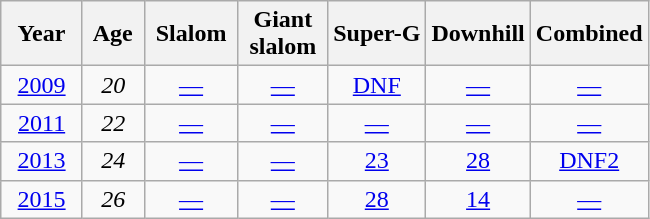<table class=wikitable style="text-align:center">
<tr>
<th>  Year  </th>
<th> Age </th>
<th> Slalom </th>
<th> Giant <br> slalom </th>
<th>Super-G</th>
<th>Downhill</th>
<th>Combined</th>
</tr>
<tr>
<td><a href='#'>2009</a></td>
<td><em>20</em></td>
<td><a href='#'>—</a></td>
<td><a href='#'>—</a></td>
<td><a href='#'>DNF</a></td>
<td><a href='#'>—</a></td>
<td><a href='#'>—</a></td>
</tr>
<tr>
<td><a href='#'>2011</a></td>
<td><em>22</em></td>
<td><a href='#'>—</a></td>
<td><a href='#'>—</a></td>
<td><a href='#'>—</a></td>
<td><a href='#'>—</a></td>
<td><a href='#'>—</a></td>
</tr>
<tr>
<td><a href='#'>2013</a></td>
<td><em>24</em></td>
<td><a href='#'>—</a></td>
<td><a href='#'>—</a></td>
<td><a href='#'>23</a></td>
<td><a href='#'>28</a></td>
<td><a href='#'>DNF2</a></td>
</tr>
<tr>
<td><a href='#'>2015</a></td>
<td><em>26</em></td>
<td><a href='#'>—</a></td>
<td><a href='#'>—</a></td>
<td><a href='#'>28</a></td>
<td><a href='#'>14</a></td>
<td><a href='#'>—</a></td>
</tr>
</table>
